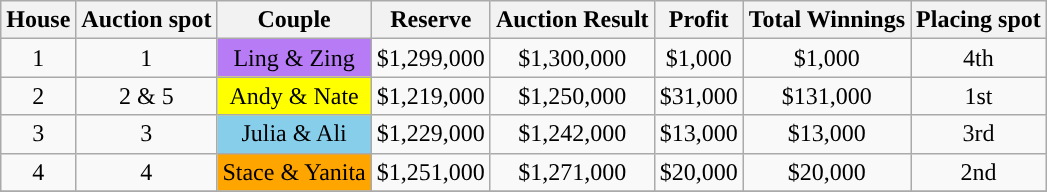<table class="wikitable" style="text-align: center" |>
<tr>
<th>House</th>
<th>Auction spot</th>
<th>Couple</th>
<th>Reserve</th>
<th>Auction Result</th>
<th>Profit</th>
<th>Total Winnings</th>
<th>Placing spot</th>
</tr>
<tr>
<td>1</td>
<td>1</td>
<td style="background-color: #B87BF6;">Ling & Zing</td>
<td>$1,299,000</td>
<td>$1,300,000</td>
<td>$1,000</td>
<td>$1,000</td>
<td>4th</td>
</tr>
<tr>
<td>2</td>
<td>2 & 5</td>
<td style="background-color:  Yellow; ">Andy & Nate</td>
<td>$1,219,000</td>
<td>$1,250,000</td>
<td>$31,000</td>
<td>$131,000</td>
<td>1st</td>
</tr>
<tr>
<td>3</td>
<td>3</td>
<td style="background-color: skyblue;">Julia & Ali</td>
<td>$1,229,000</td>
<td>$1,242,000</td>
<td>$13,000</td>
<td>$13,000</td>
<td>3rd</td>
</tr>
<tr>
<td>4</td>
<td>4</td>
<td style='background:Orange;'>Stace & Yanita</td>
<td>$1,251,000</td>
<td>$1,271,000</td>
<td>$20,000</td>
<td>$20,000</td>
<td>2nd</td>
</tr>
<tr>
</tr>
</table>
